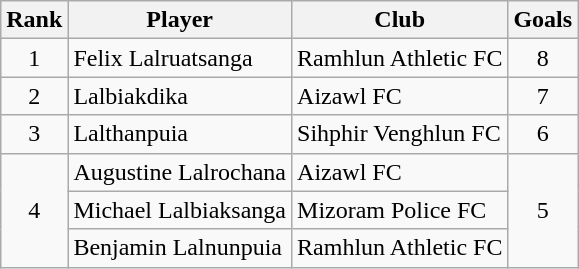<table class="wikitable" style="text-align:center">
<tr>
<th>Rank</th>
<th>Player</th>
<th>Club</th>
<th>Goals</th>
</tr>
<tr>
<td>1</td>
<td align="left"> Felix Lalruatsanga</td>
<td align="left">Ramhlun Athletic FC</td>
<td>8</td>
</tr>
<tr>
<td>2</td>
<td align="left"> Lalbiakdika</td>
<td align="left">Aizawl FC</td>
<td>7</td>
</tr>
<tr>
<td>3</td>
<td align="left"> Lalthanpuia</td>
<td align="left">Sihphir Venghlun FC</td>
<td>6</td>
</tr>
<tr>
<td rowspan="3">4</td>
<td align="left"> Augustine Lalrochana</td>
<td align="left">Aizawl FC</td>
<td rowspan="3">5</td>
</tr>
<tr>
<td align="left"> Michael Lalbiaksanga</td>
<td align="left">Mizoram Police FC</td>
</tr>
<tr>
<td align="left"> Benjamin Lalnunpuia</td>
<td align="left">Ramhlun Athletic FC</td>
</tr>
</table>
